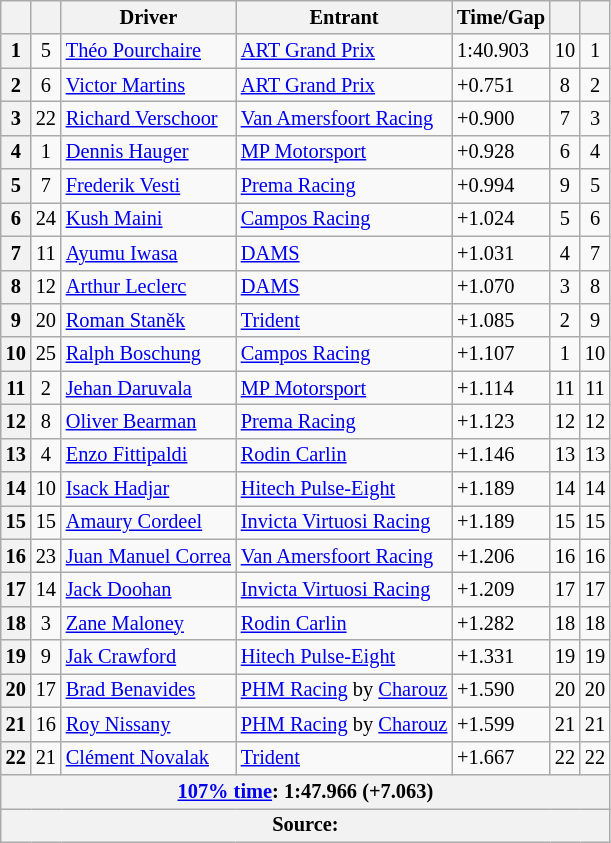<table class="wikitable" style="font-size:85%">
<tr>
<th scope="col"></th>
<th scope="col"></th>
<th scope="col">Driver</th>
<th scope="col">Entrant</th>
<th scope="col">Time/Gap</th>
<th scope="col"></th>
<th scope="col"></th>
</tr>
<tr>
<th>1</th>
<td align="center">5</td>
<td> <a href='#'>Théo Pourchaire</a></td>
<td><a href='#'>ART Grand Prix</a></td>
<td>1:40.903</td>
<td align=center>10</td>
<td align=center>1</td>
</tr>
<tr>
<th>2</th>
<td align="center">6</td>
<td nowrap=""> <a href='#'>Victor Martins</a></td>
<td><a href='#'>ART Grand Prix</a></td>
<td>+0.751</td>
<td align=center>8</td>
<td align=center>2</td>
</tr>
<tr>
<th>3</th>
<td align="center">22</td>
<td> <a href='#'>Richard Verschoor</a></td>
<td><a href='#'>Van Amersfoort Racing</a></td>
<td>+0.900</td>
<td align=center>7</td>
<td align=center>3</td>
</tr>
<tr>
<th>4</th>
<td align="center">1</td>
<td> <a href='#'>Dennis Hauger</a></td>
<td><a href='#'>MP Motorsport</a></td>
<td>+0.928</td>
<td align=center>6</td>
<td align=center>4</td>
</tr>
<tr>
<th>5</th>
<td align="center">7</td>
<td> <a href='#'>Frederik Vesti</a></td>
<td><a href='#'>Prema Racing</a></td>
<td>+0.994</td>
<td align=center>9</td>
<td align=center>5</td>
</tr>
<tr>
<th>6</th>
<td align="center">24</td>
<td> <a href='#'>Kush Maini</a></td>
<td><a href='#'>Campos Racing</a></td>
<td>+1.024</td>
<td align=center>5</td>
<td align=center>6</td>
</tr>
<tr>
<th>7</th>
<td align="center">11</td>
<td> <a href='#'>Ayumu Iwasa</a></td>
<td><a href='#'>DAMS</a></td>
<td>+1.031</td>
<td align=center>4</td>
<td align=center>7</td>
</tr>
<tr>
<th>8</th>
<td align="center">12</td>
<td> <a href='#'>Arthur Leclerc</a></td>
<td><a href='#'>DAMS</a></td>
<td>+1.070</td>
<td align=center>3</td>
<td align=center>8</td>
</tr>
<tr>
<th>9</th>
<td align="center">20</td>
<td> <a href='#'>Roman Staněk</a></td>
<td><a href='#'>Trident</a></td>
<td>+1.085</td>
<td align=center>2</td>
<td align=center>9</td>
</tr>
<tr>
<th>10</th>
<td align="center">25</td>
<td> <a href='#'>Ralph Boschung</a></td>
<td><a href='#'>Campos Racing</a></td>
<td>+1.107</td>
<td align=center>1</td>
<td align=center>10</td>
</tr>
<tr>
<th>11</th>
<td align="center">2</td>
<td> <a href='#'>Jehan Daruvala</a></td>
<td><a href='#'>MP Motorsport</a></td>
<td>+1.114</td>
<td align=center>11</td>
<td align=center>11</td>
</tr>
<tr>
<th>12</th>
<td align="center">8</td>
<td> <a href='#'>Oliver Bearman</a></td>
<td><a href='#'>Prema Racing</a></td>
<td>+1.123</td>
<td align=center>12</td>
<td align=center>12</td>
</tr>
<tr>
<th>13</th>
<td align="center">4</td>
<td> <a href='#'>Enzo Fittipaldi</a></td>
<td><a href='#'>Rodin Carlin</a></td>
<td>+1.146</td>
<td align=center>13</td>
<td align=center>13</td>
</tr>
<tr>
<th>14</th>
<td align="center">10</td>
<td> <a href='#'>Isack Hadjar</a></td>
<td><a href='#'>Hitech Pulse-Eight</a></td>
<td>+1.189</td>
<td align=center>14</td>
<td align=center>14</td>
</tr>
<tr>
<th>15</th>
<td align="center">15</td>
<td> <a href='#'>Amaury Cordeel</a></td>
<td><a href='#'>Invicta Virtuosi Racing</a></td>
<td>+1.189</td>
<td align=center>15</td>
<td align=center>15</td>
</tr>
<tr>
<th>16</th>
<td align="center">23</td>
<td> <a href='#'>Juan Manuel Correa</a></td>
<td><a href='#'>Van Amersfoort Racing</a></td>
<td>+1.206</td>
<td align=center>16</td>
<td align=center>16</td>
</tr>
<tr>
<th>17</th>
<td align="center">14</td>
<td> <a href='#'>Jack Doohan</a></td>
<td><a href='#'>Invicta Virtuosi Racing</a></td>
<td>+1.209</td>
<td align=center>17</td>
<td align=center>17</td>
</tr>
<tr>
<th>18</th>
<td align="center">3</td>
<td> <a href='#'>Zane Maloney</a></td>
<td><a href='#'>Rodin Carlin</a></td>
<td>+1.282</td>
<td align=center>18</td>
<td align=center>18</td>
</tr>
<tr>
<th>19</th>
<td align="center">9</td>
<td> <a href='#'>Jak Crawford</a></td>
<td><a href='#'>Hitech Pulse-Eight</a></td>
<td>+1.331</td>
<td align=center>19</td>
<td align=center>19</td>
</tr>
<tr>
<th>20</th>
<td align="center">17</td>
<td> <a href='#'>Brad Benavides</a></td>
<td><a href='#'>PHM Racing</a> by <a href='#'>Charouz</a></td>
<td>+1.590</td>
<td align=center>20</td>
<td align=center>20</td>
</tr>
<tr>
<th>21</th>
<td align="center">16</td>
<td> <a href='#'>Roy Nissany</a></td>
<td><a href='#'>PHM Racing</a> by <a href='#'>Charouz</a></td>
<td>+1.599</td>
<td align=center>21</td>
<td align=center>21</td>
</tr>
<tr>
<th>22</th>
<td align="center">21</td>
<td> <a href='#'>Clément Novalak</a></td>
<td><a href='#'>Trident</a></td>
<td>+1.667</td>
<td align=center>22</td>
<td align=center>22</td>
</tr>
<tr>
<th colspan="8"><a href='#'>107% time</a>: 1:47.966 (+7.063)</th>
</tr>
<tr>
<th colspan="8">Source:</th>
</tr>
</table>
